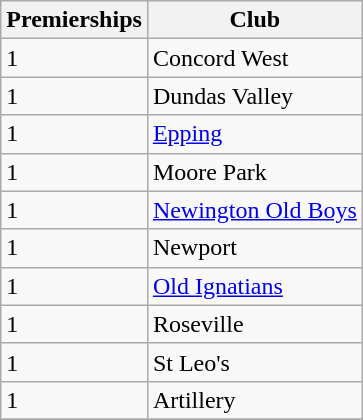<table class="wikitable">
<tr>
<th>Premierships</th>
<th>Club</th>
</tr>
<tr>
<td>1</td>
<td>Concord West</td>
</tr>
<tr>
<td>1</td>
<td>Dundas Valley</td>
</tr>
<tr>
<td>1</td>
<td><a href='#'>Epping</a></td>
</tr>
<tr>
<td>1</td>
<td>Moore Park</td>
</tr>
<tr>
<td>1</td>
<td><a href='#'>Newington Old Boys</a></td>
</tr>
<tr>
<td>1</td>
<td>Newport</td>
</tr>
<tr>
<td>1</td>
<td><a href='#'>Old Ignatians</a></td>
</tr>
<tr>
<td>1</td>
<td>Roseville</td>
</tr>
<tr>
<td>1</td>
<td>St Leo's</td>
</tr>
<tr>
<td>1</td>
<td>Artillery</td>
</tr>
<tr>
</tr>
</table>
